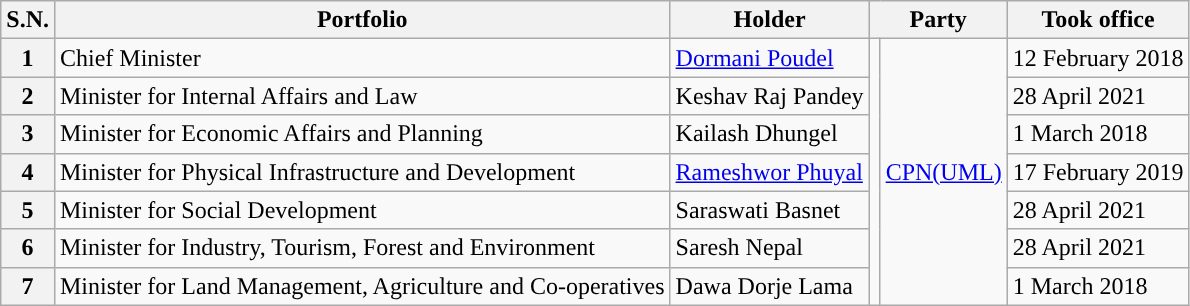<table class="wikitable">
<tr>
<th>S.N.</th>
<th>Portfolio</th>
<th>Holder</th>
<th colspan="2">Party</th>
<th>Took office</th>
</tr>
<tr>
<th>1</th>
<td>Chief Minister</td>
<td><a href='#'>Dormani Poudel</a></td>
<td rowspan="7"></td>
<td rowspan="7"><a href='#'>CPN(UML)</a></td>
<td>12 February 2018</td>
</tr>
<tr>
<th>2</th>
<td>Minister for Internal Affairs and Law</td>
<td>Keshav Raj Pandey</td>
<td>28 April 2021</td>
</tr>
<tr>
<th>3</th>
<td>Minister for Economic Affairs and Planning</td>
<td>Kailash Dhungel</td>
<td>1 March 2018</td>
</tr>
<tr>
<th>4</th>
<td>Minister for Physical Infrastructure and Development</td>
<td><a href='#'>Rameshwor Phuyal</a></td>
<td>17 February 2019</td>
</tr>
<tr>
<th>5</th>
<td>Minister for Social Development</td>
<td>Saraswati Basnet</td>
<td>28 April 2021</td>
</tr>
<tr>
<th>6</th>
<td>Minister for Industry, Tourism, Forest and Environment</td>
<td>Saresh Nepal</td>
<td>28 April 2021</td>
</tr>
<tr>
<th>7</th>
<td>Minister for Land Management, Agriculture and Co-operatives</td>
<td>Dawa Dorje Lama</td>
<td>1 March 2018</td>
</tr>
</table>
